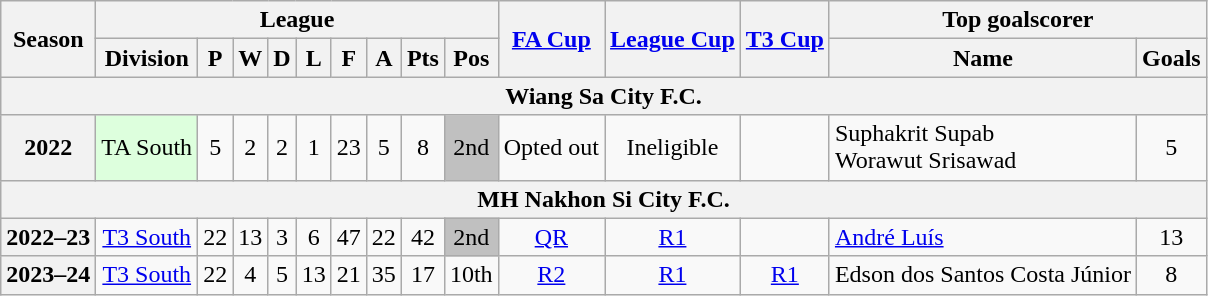<table class="wikitable" style="text-align: center">
<tr>
<th rowspan=2>Season</th>
<th colspan=9>League</th>
<th rowspan=2><a href='#'>FA Cup</a></th>
<th rowspan=2><a href='#'>League Cup</a></th>
<th rowspan=2><a href='#'>T3 Cup</a></th>
<th colspan=2>Top goalscorer</th>
</tr>
<tr>
<th>Division</th>
<th>P</th>
<th>W</th>
<th>D</th>
<th>L</th>
<th>F</th>
<th>A</th>
<th>Pts</th>
<th>Pos</th>
<th>Name</th>
<th>Goals</th>
</tr>
<tr>
<th colspan="17">Wiang Sa City F.C.</th>
</tr>
<tr>
<th>2022</th>
<td bgcolor="#DDFFDD">TA South</td>
<td>5</td>
<td>2</td>
<td>2</td>
<td>1</td>
<td>23</td>
<td>5</td>
<td>8</td>
<td bgcolor=silver>2nd</td>
<td>Opted out</td>
<td>Ineligible</td>
<td></td>
<td align="left"> Suphakrit Supab<br> Worawut Srisawad</td>
<td>5</td>
</tr>
<tr>
<th colspan="17">MH Nakhon Si City F.C.</th>
</tr>
<tr>
<th>2022–23</th>
<td><a href='#'>T3 South</a></td>
<td>22</td>
<td>13</td>
<td>3</td>
<td>6</td>
<td>47</td>
<td>22</td>
<td>42</td>
<td bgcolor=silver>2nd</td>
<td><a href='#'>QR</a></td>
<td><a href='#'>R1</a></td>
<td></td>
<td align="left"> <a href='#'>André Luís</a></td>
<td>13</td>
</tr>
<tr>
<th>2023–24</th>
<td><a href='#'>T3 South</a></td>
<td>22</td>
<td>4</td>
<td>5</td>
<td>13</td>
<td>21</td>
<td>35</td>
<td>17</td>
<td>10th</td>
<td><a href='#'>R2</a></td>
<td><a href='#'>R1</a></td>
<td><a href='#'>R1</a></td>
<td align="left"> Edson dos Santos Costa Júnior</td>
<td>8</td>
</tr>
</table>
